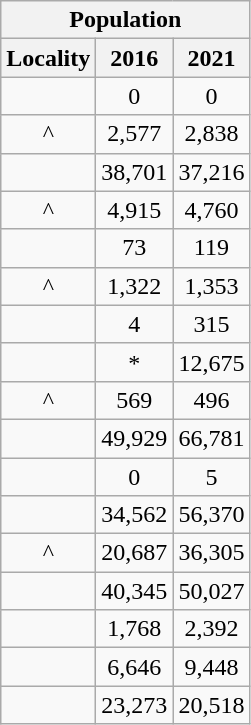<table class="wikitable sortable" style="text-align:center;">
<tr>
<th colspan="3" style="text-align:center;  font-weight:bold">Population</th>
</tr>
<tr>
<th style="text-align:center; background:  font-weight:bold">Locality</th>
<th style="text-align:center; background:  font-weight:bold"><strong>2016</strong></th>
<th style="text-align:center; background:  font-weight:bold"><strong>2021</strong></th>
</tr>
<tr>
<td></td>
<td>0</td>
<td>0</td>
</tr>
<tr>
<td>^</td>
<td>2,577</td>
<td>2,838</td>
</tr>
<tr>
<td></td>
<td>38,701</td>
<td>37,216</td>
</tr>
<tr>
<td>^</td>
<td>4,915</td>
<td>4,760</td>
</tr>
<tr>
<td></td>
<td>73</td>
<td>119</td>
</tr>
<tr>
<td>^</td>
<td>1,322</td>
<td>1,353</td>
</tr>
<tr>
<td></td>
<td>4</td>
<td>315</td>
</tr>
<tr>
<td></td>
<td>*</td>
<td>12,675</td>
</tr>
<tr>
<td>^</td>
<td>569</td>
<td>496</td>
</tr>
<tr>
<td></td>
<td>49,929</td>
<td>66,781</td>
</tr>
<tr>
<td></td>
<td>0</td>
<td>5</td>
</tr>
<tr>
<td></td>
<td>34,562</td>
<td>56,370</td>
</tr>
<tr>
<td>^</td>
<td>20,687</td>
<td>36,305</td>
</tr>
<tr>
<td></td>
<td>40,345</td>
<td>50,027</td>
</tr>
<tr>
<td></td>
<td>1,768</td>
<td>2,392</td>
</tr>
<tr>
<td></td>
<td>6,646</td>
<td>9,448</td>
</tr>
<tr>
<td></td>
<td>23,273</td>
<td>20,518</td>
</tr>
</table>
